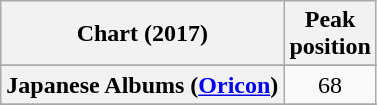<table class="wikitable sortable plainrowheaders" style="text-align:center">
<tr>
<th scope="col">Chart (2017)</th>
<th scope="col">Peak<br> position</th>
</tr>
<tr>
</tr>
<tr>
</tr>
<tr>
</tr>
<tr>
</tr>
<tr>
</tr>
<tr>
</tr>
<tr>
<th scope="row">Japanese Albums (<a href='#'>Oricon</a>)</th>
<td>68</td>
</tr>
<tr>
</tr>
<tr>
</tr>
<tr>
</tr>
<tr>
</tr>
</table>
